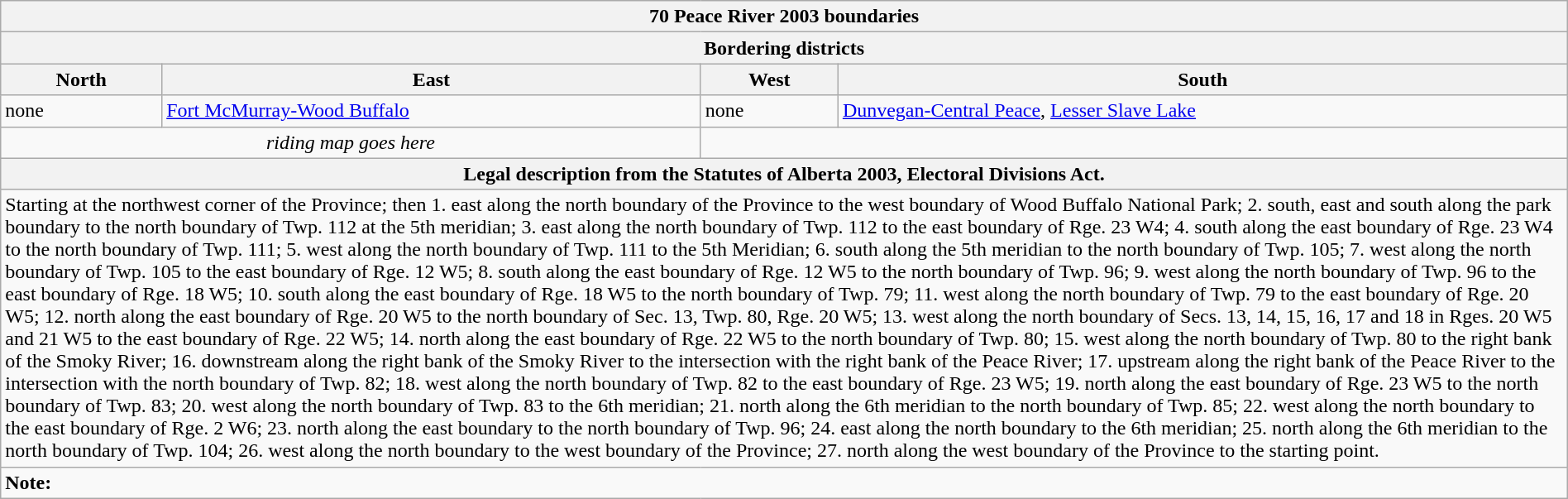<table class="wikitable collapsible collapsed" style="width:100%;">
<tr>
<th colspan=4>70 Peace River 2003 boundaries</th>
</tr>
<tr>
<th colspan=4>Bordering districts</th>
</tr>
<tr>
<th>North</th>
<th>East</th>
<th>West</th>
<th>South</th>
</tr>
<tr>
<td>none</td>
<td><a href='#'>Fort McMurray-Wood Buffalo</a></td>
<td>none</td>
<td><a href='#'>Dunvegan-Central Peace</a>, <a href='#'>Lesser Slave Lake</a></td>
</tr>
<tr>
<td colspan=2 align=center><em>riding map goes here</em></td>
<td colspan=2 align=center></td>
</tr>
<tr>
<th colspan=4>Legal description from the Statutes of Alberta 2003, Electoral Divisions Act.</th>
</tr>
<tr>
<td colspan=4>Starting at the northwest corner of the Province; then 1. east along the north boundary of the Province to the west boundary of Wood Buffalo National Park; 2. south, east and south along the park boundary to the north boundary of Twp. 112 at the 5th meridian; 3. east along the north boundary of Twp. 112 to the east boundary of Rge. 23 W4; 4. south along the east boundary of Rge. 23 W4 to the north boundary of Twp. 111; 5. west along the north boundary of Twp. 111 to the 5th Meridian; 6. south along the 5th meridian to the north boundary of Twp. 105; 7. west along the north boundary of Twp. 105 to the east boundary of Rge. 12 W5; 8. south along the east boundary of Rge. 12 W5 to the north boundary of Twp. 96; 9. west along the north boundary of Twp. 96 to the east boundary of Rge. 18 W5; 10. south along the east boundary of Rge. 18 W5 to the north boundary of Twp. 79; 11. west along the north boundary of Twp. 79 to the east boundary of Rge. 20 W5; 12. north along the east boundary of Rge. 20 W5 to the north boundary of Sec. 13, Twp. 80, Rge. 20 W5; 13. west along the north boundary of Secs. 13, 14, 15, 16, 17 and 18 in Rges. 20 W5 and 21 W5 to the east boundary of Rge. 22 W5; 14. north along the east boundary of Rge. 22 W5 to the north boundary of Twp. 80; 15. west along the north boundary of Twp. 80 to the right bank of the Smoky River; 16. downstream along the right bank of the Smoky River to the intersection with the right bank of the Peace River; 17. upstream along the right bank of the Peace River to the intersection with the north boundary of Twp. 82; 18. west along the north boundary of Twp. 82 to the east boundary of Rge. 23 W5; 19. north along the east boundary of Rge. 23 W5 to the north boundary of Twp. 83; 20. west along the north boundary of Twp. 83 to the 6th meridian; 21. north along the 6th meridian to the north boundary of Twp. 85; 22. west along the north boundary to the east boundary of Rge. 2 W6; 23. north along the east boundary to the north boundary of Twp. 96; 24. east along the north boundary to the 6th meridian; 25. north along the 6th meridian to the north boundary of Twp. 104; 26. west along the north boundary to the west boundary of the Province; 27. north along the west boundary of the Province to the starting point.</td>
</tr>
<tr>
<td colspan=4><strong>Note:</strong></td>
</tr>
</table>
